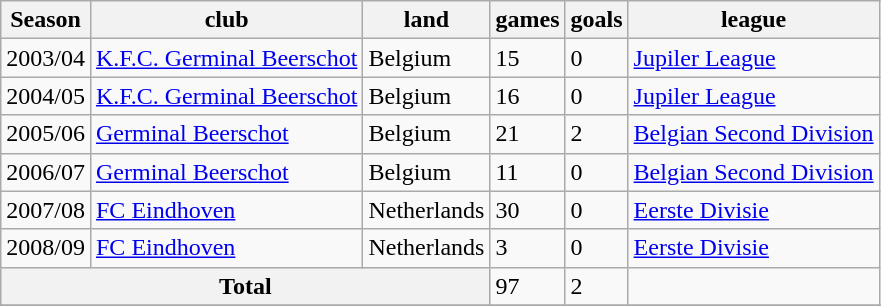<table class="wikitable" border="1">
<tr ---->
<th>Season</th>
<th>club</th>
<th>land</th>
<th>games</th>
<th>goals</th>
<th>league</th>
</tr>
<tr>
<td>2003/04</td>
<td><a href='#'>K.F.C. Germinal Beerschot</a></td>
<td>Belgium</td>
<td>15</td>
<td>0</td>
<td><a href='#'>Jupiler League</a></td>
</tr>
<tr>
<td>2004/05</td>
<td><a href='#'>K.F.C. Germinal Beerschot</a></td>
<td>Belgium</td>
<td>16</td>
<td>0</td>
<td><a href='#'>Jupiler League</a></td>
</tr>
<tr>
<td>2005/06</td>
<td><a href='#'>Germinal Beerschot</a></td>
<td>Belgium</td>
<td>21</td>
<td>2</td>
<td><a href='#'>Belgian Second Division</a></td>
</tr>
<tr>
<td>2006/07</td>
<td><a href='#'>Germinal Beerschot</a></td>
<td>Belgium</td>
<td>11</td>
<td>0</td>
<td><a href='#'>Belgian Second Division</a></td>
</tr>
<tr>
<td>2007/08</td>
<td><a href='#'>FC Eindhoven</a></td>
<td>Netherlands</td>
<td>30</td>
<td>0</td>
<td><a href='#'>Eerste Divisie</a></td>
</tr>
<tr>
<td>2008/09</td>
<td><a href='#'>FC Eindhoven</a></td>
<td>Netherlands</td>
<td>3</td>
<td>0</td>
<td><a href='#'>Eerste Divisie</a></td>
</tr>
<tr>
<th colspan=3>Total</th>
<td>97</td>
<td>2</td>
<td></td>
</tr>
<tr>
</tr>
</table>
